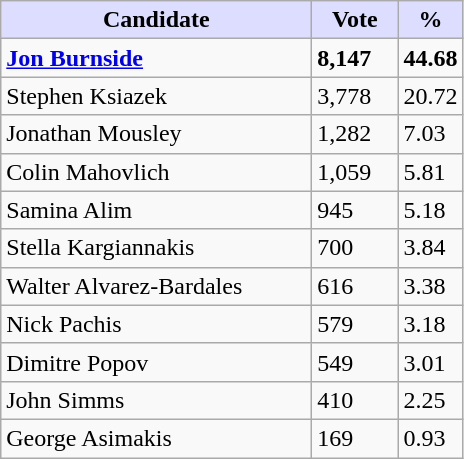<table class="wikitable">
<tr>
<th style="background:#ddf; width:200px;">Candidate</th>
<th style="background:#ddf; width:50px;">Vote</th>
<th style="background:#ddf; width:30px;">%</th>
</tr>
<tr>
<td><strong><a href='#'>Jon Burnside</a></strong></td>
<td><strong>8,147</strong></td>
<td><strong>44.68</strong></td>
</tr>
<tr>
<td>Stephen Ksiazek</td>
<td>3,778</td>
<td>20.72</td>
</tr>
<tr>
<td>Jonathan Mousley</td>
<td>1,282</td>
<td>7.03</td>
</tr>
<tr>
<td>Colin Mahovlich</td>
<td>1,059</td>
<td>5.81</td>
</tr>
<tr>
<td>Samina Alim</td>
<td>945</td>
<td>5.18</td>
</tr>
<tr>
<td>Stella Kargiannakis</td>
<td>700</td>
<td>3.84</td>
</tr>
<tr>
<td>Walter Alvarez-Bardales</td>
<td>616</td>
<td>3.38</td>
</tr>
<tr>
<td>Nick Pachis</td>
<td>579</td>
<td>3.18</td>
</tr>
<tr>
<td>Dimitre Popov</td>
<td>549</td>
<td>3.01</td>
</tr>
<tr>
<td>John Simms</td>
<td>410</td>
<td>2.25</td>
</tr>
<tr>
<td>George Asimakis</td>
<td>169</td>
<td>0.93</td>
</tr>
</table>
